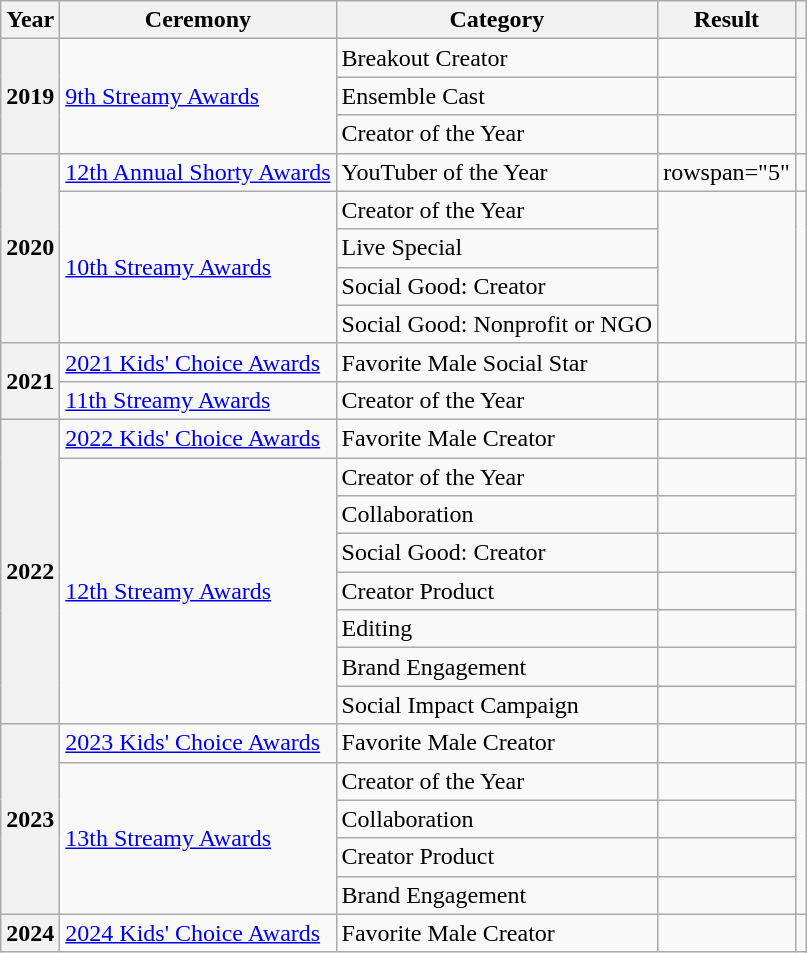<table class="wikitable">
<tr>
<th>Year</th>
<th>Ceremony</th>
<th>Category</th>
<th>Result</th>
<th></th>
</tr>
<tr>
<th rowspan="3">2019</th>
<td rowspan="3"><a href='#'>9th Streamy Awards</a></td>
<td>Breakout Creator</td>
<td></td>
<td rowspan="3" align="center"></td>
</tr>
<tr>
<td>Ensemble Cast</td>
<td></td>
</tr>
<tr>
<td>Creator of the Year</td>
<td></td>
</tr>
<tr>
<th rowspan="5">2020</th>
<td><a href='#'>12th Annual Shorty Awards</a></td>
<td>YouTuber of the Year</td>
<td>rowspan="5" </td>
<td align="center"></td>
</tr>
<tr>
<td rowspan="4"><a href='#'>10th Streamy Awards</a></td>
<td>Creator of the Year</td>
<td rowspan="4" align="center"></td>
</tr>
<tr>
<td>Live Special</td>
</tr>
<tr>
<td>Social Good: Creator</td>
</tr>
<tr>
<td>Social Good: Nonprofit or NGO</td>
</tr>
<tr>
<th rowspan="2">2021</th>
<td><a href='#'>2021 Kids' Choice Awards</a></td>
<td>Favorite Male Social Star</td>
<td></td>
<td align="center"></td>
</tr>
<tr>
<td><a href='#'>11th Streamy Awards</a></td>
<td>Creator of the Year</td>
<td></td>
<td align="center"></td>
</tr>
<tr>
<th rowspan="8">2022</th>
<td><a href='#'>2022 Kids' Choice Awards</a></td>
<td>Favorite Male Creator</td>
<td></td>
<td align="center"></td>
</tr>
<tr>
<td rowspan="7"><a href='#'>12th Streamy Awards</a></td>
<td>Creator of the Year</td>
<td></td>
<td rowspan="7" align="center"></td>
</tr>
<tr>
<td>Collaboration</td>
<td></td>
</tr>
<tr>
<td>Social Good: Creator</td>
<td></td>
</tr>
<tr>
<td>Creator Product</td>
<td></td>
</tr>
<tr>
<td>Editing</td>
<td></td>
</tr>
<tr>
<td>Brand Engagement</td>
<td></td>
</tr>
<tr>
<td>Social Impact Campaign</td>
<td></td>
</tr>
<tr>
<th rowspan="5">2023</th>
<td><a href='#'>2023 Kids' Choice Awards</a></td>
<td>Favorite Male Creator</td>
<td></td>
<td align="center"></td>
</tr>
<tr>
<td rowspan="4"><a href='#'>13th Streamy Awards</a></td>
<td>Creator of the Year</td>
<td></td>
<td rowspan="4" align="center"></td>
</tr>
<tr>
<td>Collaboration</td>
<td></td>
</tr>
<tr>
<td>Creator Product</td>
<td></td>
</tr>
<tr>
<td>Brand Engagement</td>
<td></td>
</tr>
<tr>
<th>2024</th>
<td><a href='#'>2024 Kids' Choice Awards</a></td>
<td>Favorite Male Creator</td>
<td></td>
<td align="center"></td>
</tr>
</table>
